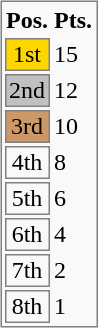<table style="background:#f9f9f9; float:right; border:1px solid gray; margin:.46em 0 0 .2em;">
<tr>
<th style="width:25px;">Pos.</th>
<th style="width:25px;">Pts.</th>
</tr>
<tr>
<td style="text-align:center; background:gold; border:1px solid gray;">1st</td>
<td>15</td>
</tr>
<tr>
<td style="text-align:center; background:silver; border:1px solid gray;">2nd</td>
<td>12</td>
</tr>
<tr>
<td style="text-align:center; background:#c96; border:1px solid gray;">3rd</td>
<td>10</td>
</tr>
<tr>
<td style="text-align:center; border:1px solid gray;">4th</td>
<td>8</td>
</tr>
<tr>
<td style="text-align:center; border:1px solid gray;">5th</td>
<td>6</td>
</tr>
<tr>
<td style="text-align:center; border:1px solid gray;">6th</td>
<td>4</td>
</tr>
<tr>
<td style="text-align:center; border:1px solid gray;">7th</td>
<td>2</td>
</tr>
<tr>
<td style="text-align:center; border:1px solid gray;">8th</td>
<td>1</td>
</tr>
</table>
